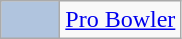<table class="wikitable">
<tr>
<td style="background-color:lightsteelblue; border:1px solid #aaaaaa; width:2em;"></td>
<td><a href='#'>Pro Bowler</a></td>
</tr>
</table>
